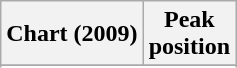<table class="wikitable plainrowheaders">
<tr>
<th scope="col">Chart (2009)</th>
<th scope="col">Peak<br>position</th>
</tr>
<tr>
</tr>
<tr>
</tr>
</table>
